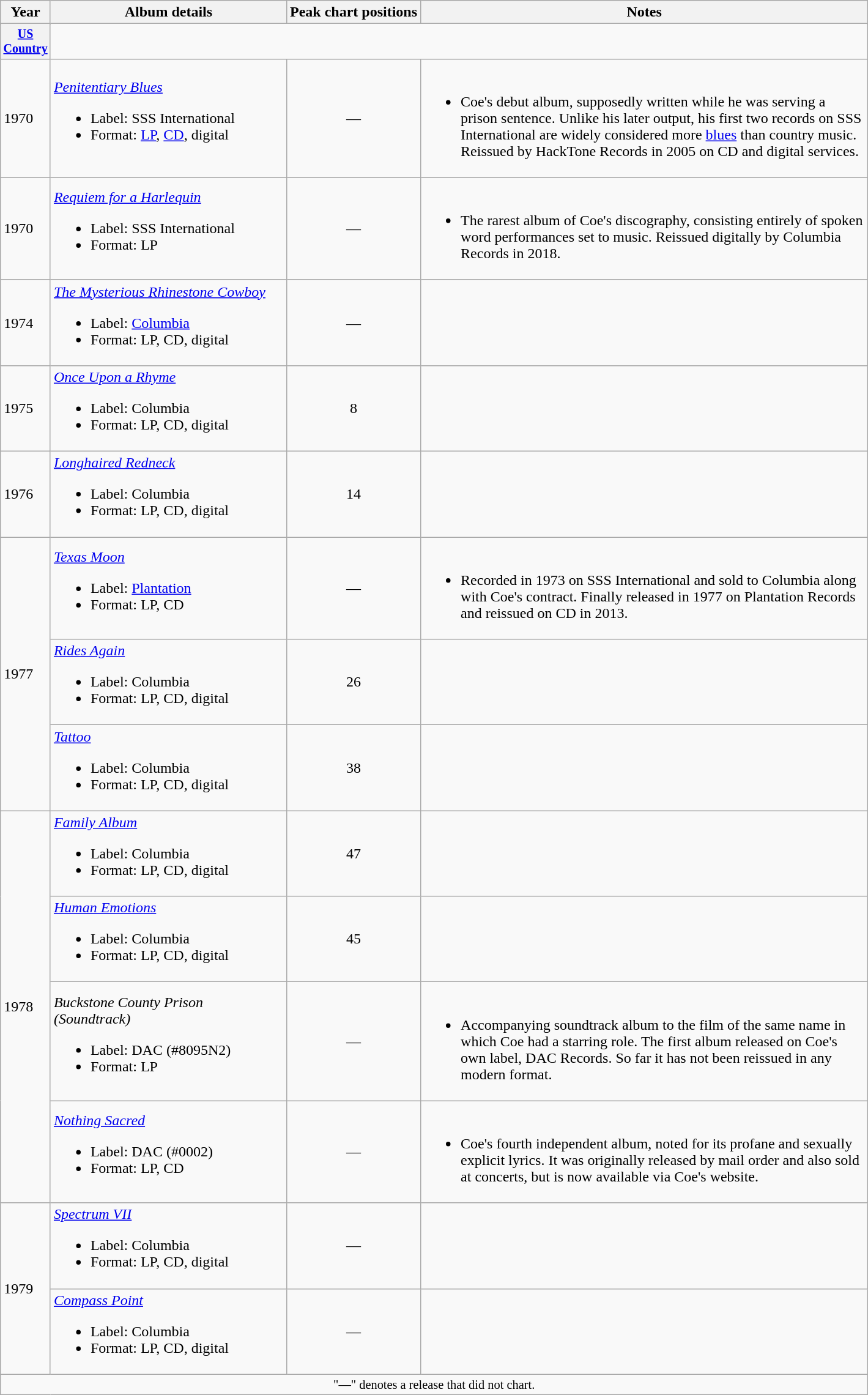<table class="wikitable">
<tr>
<th rowspan="2" style="width:33px;">Year</th>
<th rowspan="2" style="width:250px;">Album details</th>
<th colspan="1">Peak chart positions</th>
<th rowspan="2" style="width:30em;">Notes</th>
</tr>
<tr>
</tr>
<tr style="font-size:smaller;">
<th width="40"><a href='#'>US Country</a><br></th>
</tr>
<tr>
<td>1970</td>
<td><em><a href='#'>Penitentiary Blues</a></em><br><ul><li>Label: SSS International</li><li>Format: <a href='#'>LP</a>, <a href='#'>CD</a>, digital</li></ul></td>
<td style="text-align:center;">—</td>
<td><br><ul><li>Coe's debut album, supposedly written while he was serving a prison sentence. Unlike his later output, his first two records on SSS International are widely considered more <a href='#'>blues</a> than country music. Reissued by HackTone Records in 2005 on CD and digital services.</li></ul></td>
</tr>
<tr>
<td>1970</td>
<td><em><a href='#'>Requiem for a Harlequin</a></em><br><ul><li>Label: SSS International</li><li>Format: LP</li></ul></td>
<td style="text-align:center;">—</td>
<td><br><ul><li>The rarest album of Coe's discography, consisting entirely of spoken word performances set to music. Reissued digitally by Columbia Records in 2018.</li></ul></td>
</tr>
<tr>
<td>1974</td>
<td><em><a href='#'>The Mysterious Rhinestone Cowboy</a></em><br><ul><li>Label: <a href='#'>Columbia</a></li><li>Format: LP, CD, digital</li></ul></td>
<td style="text-align:center;">—</td>
<td></td>
</tr>
<tr>
<td>1975</td>
<td><em><a href='#'>Once Upon a Rhyme</a></em><br><ul><li>Label: Columbia</li><li>Format: LP, CD, digital</li></ul></td>
<td style="text-align:center;">8</td>
<td></td>
</tr>
<tr>
<td>1976</td>
<td><em><a href='#'>Longhaired Redneck</a></em><br><ul><li>Label: Columbia</li><li>Format: LP, CD, digital</li></ul></td>
<td style="text-align:center;">14</td>
<td></td>
</tr>
<tr>
<td rowspan="3">1977</td>
<td><em><a href='#'>Texas Moon</a></em><br><ul><li>Label: <a href='#'>Plantation</a></li><li>Format: LP, CD</li></ul></td>
<td style="text-align:center;">—</td>
<td><br><ul><li>Recorded in 1973 on SSS International and sold to Columbia along with Coe's contract. Finally released in 1977 on Plantation Records and reissued on CD in 2013.</li></ul></td>
</tr>
<tr>
<td><em><a href='#'>Rides Again</a></em><br><ul><li>Label: Columbia</li><li>Format: LP, CD, digital</li></ul></td>
<td style="text-align:center;">26</td>
<td></td>
</tr>
<tr>
<td><em><a href='#'>Tattoo</a></em><br><ul><li>Label: Columbia</li><li>Format: LP, CD, digital</li></ul></td>
<td style="text-align:center;">38</td>
<td></td>
</tr>
<tr>
<td rowspan="4">1978</td>
<td><em><a href='#'>Family Album</a></em><br><ul><li>Label: Columbia</li><li>Format: LP, CD, digital</li></ul></td>
<td style="text-align:center;">47</td>
<td></td>
</tr>
<tr>
<td><em><a href='#'>Human Emotions</a></em><br><ul><li>Label: Columbia</li><li>Format: LP, CD, digital</li></ul></td>
<td style="text-align:center;">45</td>
<td></td>
</tr>
<tr>
<td><em>Buckstone County Prison (Soundtrack)</em><br><ul><li>Label: DAC (#8095N2)</li><li>Format: LP</li></ul></td>
<td style="text-align:center;">—</td>
<td><br><ul><li>Accompanying soundtrack album to the film of the same name in which Coe had a starring role. The first album released on Coe's own label, DAC Records. So far it has not been reissued in any modern format.</li></ul></td>
</tr>
<tr>
<td><em><a href='#'>Nothing Sacred</a></em><br><ul><li>Label: DAC (#0002)</li><li>Format: LP, CD</li></ul></td>
<td style="text-align:center;">—</td>
<td><br><ul><li>Coe's fourth independent album, noted for its profane and sexually explicit lyrics. It was originally released by mail order and also sold at concerts, but is now available via Coe's website.</li></ul></td>
</tr>
<tr>
<td rowspan="2">1979</td>
<td><em><a href='#'>Spectrum VII</a></em><br><ul><li>Label: Columbia</li><li>Format: LP, CD, digital</li></ul></td>
<td style="text-align:center;">—</td>
<td></td>
</tr>
<tr>
<td><em><a href='#'>Compass Point</a></em><br><ul><li>Label: Columbia</li><li>Format: LP, CD, digital</li></ul></td>
<td style="text-align:center;">—</td>
<td></td>
</tr>
<tr>
<td colspan="11" style="text-align:center; font-size:85%;">"—" denotes a release that did not chart.</td>
</tr>
</table>
